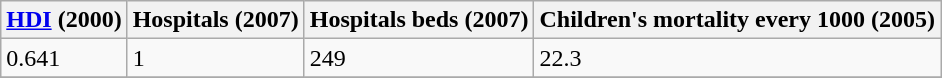<table class="wikitable" border="1">
<tr>
<th><a href='#'>HDI</a> (2000)</th>
<th>Hospitals (2007)</th>
<th>Hospitals beds (2007)</th>
<th>Children's mortality every 1000 (2005)</th>
</tr>
<tr>
<td>0.641</td>
<td>1</td>
<td>249</td>
<td>22.3</td>
</tr>
<tr>
</tr>
</table>
